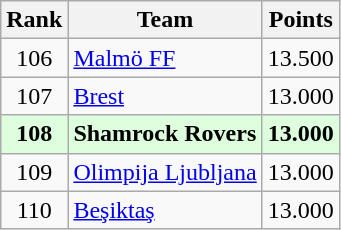<table class="wikitable" style="text-align: center;">
<tr>
<th>Rank</th>
<th>Team</th>
<th>Points</th>
</tr>
<tr>
<td>106</td>
<td align=left> <a href='#'>Malmö FF</a></td>
<td>13.500</td>
</tr>
<tr>
<td>107</td>
<td align=left> <a href='#'>Brest</a></td>
<td>13.000</td>
</tr>
<tr bgcolor="#ddffdd">
<td><strong>108</strong></td>
<td align=left> <strong>Shamrock Rovers</strong></td>
<td><strong>13.000</strong></td>
</tr>
<tr>
<td>109</td>
<td align=left> <a href='#'>Olimpija Ljubljana</a></td>
<td>13.000</td>
</tr>
<tr>
<td>110</td>
<td align=left> <a href='#'>Beşiktaş</a></td>
<td>13.000</td>
</tr>
</table>
